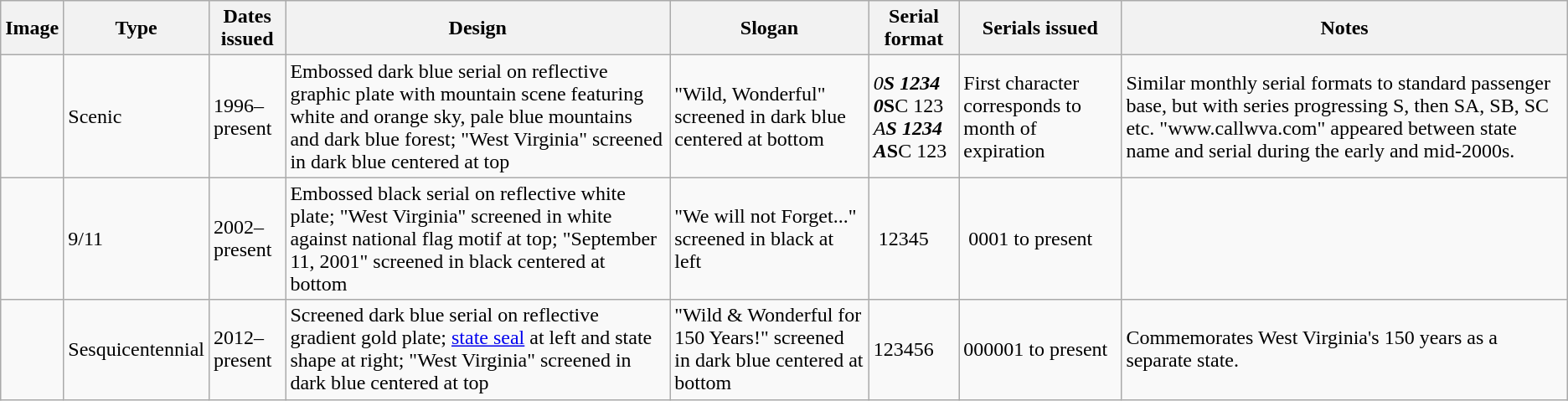<table class="wikitable">
<tr>
<th>Image</th>
<th>Type</th>
<th>Dates issued</th>
<th>Design</th>
<th>Slogan</th>
<th>Serial format</th>
<th>Serials issued</th>
<th>Notes</th>
</tr>
<tr>
<td></td>
<td>Scenic</td>
<td>1996–present</td>
<td>Embossed dark blue serial on reflective graphic plate with mountain scene featuring white and orange sky, pale blue mountains and dark blue forest; "West Virginia" screened in dark blue centered at top</td>
<td>"Wild, Wonderful" screened in dark blue centered at bottom</td>
<td><em>0<strong><em>S<strong> 1234<br></em>0</em></strong>S</strong>C 123<br><em>A<strong><em>S<strong> 1234<br></em>A</em></strong>S</strong>C 123</td>
<td>First character corresponds to month of expiration</td>
<td>Similar monthly serial formats to standard passenger base, but with series progressing S, then SA, SB, SC etc. "www.callwva.com" appeared between state name and serial during the early and mid-2000s.</td>
</tr>
<tr>
<td></td>
<td>9/11</td>
<td>2002–present</td>
<td>Embossed black serial on reflective white plate; "West Virginia" screened in white against national flag motif at top; "September 11, 2001" screened in black centered at bottom</td>
<td>"We will not Forget..." screened in black at left</td>
<td> 12345</td>
<td> 0001 to present</td>
<td></td>
</tr>
<tr>
<td></td>
<td>Sesquicentennial</td>
<td>2012–present</td>
<td>Screened dark blue serial on reflective gradient gold plate; <a href='#'>state seal</a> at left and state shape at right; "West Virginia" screened in dark blue centered at top</td>
<td>"Wild & Wonderful for 150 Years!" screened in dark blue centered at bottom</td>
<td>123456</td>
<td>000001 to present</td>
<td>Commemorates West Virginia's 150 years as a separate state.</td>
</tr>
</table>
